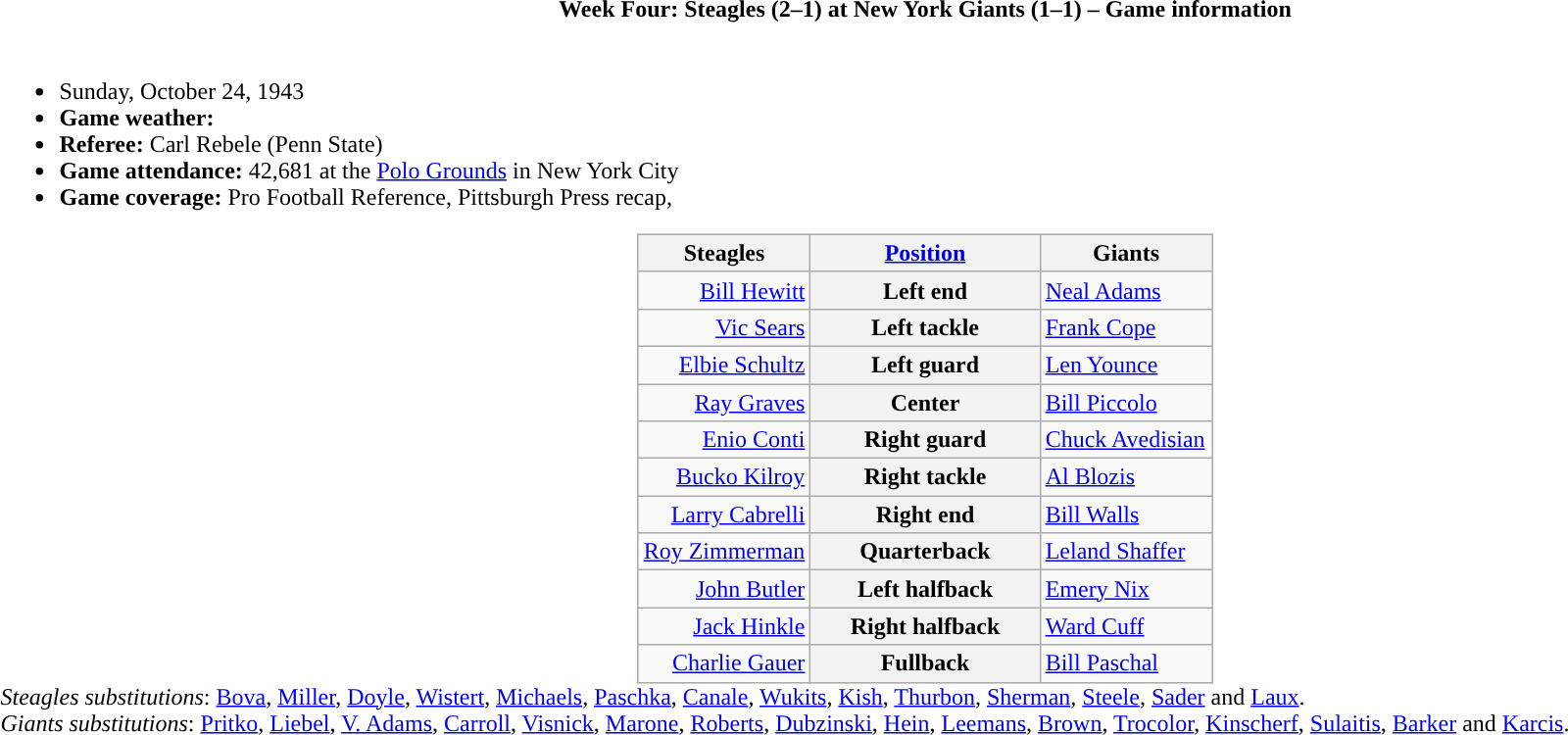<table class="toccolours collapsible collapsed"  style="width:100%; margin:auto;">
<tr>
<th>Week Four: Steagles (2–1) at New York Giants (1–1) – Game information</th>
</tr>
<tr>
<td><br><ul><li>Sunday, October 24, 1943</li><li><strong>Game weather:</strong></li><li><strong>Referee:</strong> Carl Rebele (Penn State)</li><li><strong>Game attendance:</strong> 42,681 at the <a href='#'>Polo Grounds</a> in New York City</li><li><strong>Game coverage:</strong> Pro Football Reference, Pittsburgh Press recap, </li></ul><table class="wikitable" style="margin: auto">
<tr>
<th style="width:30%;">Steagles</th>
<th style="width:40%;"><a href='#'>Position</a></th>
<th style="width:30%;">Giants</th>
</tr>
<tr>
<td style="text-align:right;"><a href='#'>Bill Hewitt</a></td>
<th>Left end</th>
<td><a href='#'>Neal Adams</a></td>
</tr>
<tr>
<td style="text-align:right;"><a href='#'>Vic Sears</a></td>
<th>Left tackle</th>
<td><a href='#'>Frank Cope</a></td>
</tr>
<tr>
<td style="text-align:right;"><a href='#'>Elbie Schultz</a></td>
<th>Left guard</th>
<td><a href='#'>Len Younce</a></td>
</tr>
<tr>
<td style="text-align:right;"><a href='#'>Ray Graves</a></td>
<th>Center</th>
<td><a href='#'>Bill Piccolo</a></td>
</tr>
<tr>
<td style="text-align:right;"><a href='#'>Enio Conti</a></td>
<th>Right guard</th>
<td><a href='#'>Chuck Avedisian</a></td>
</tr>
<tr>
<td style="text-align:right;"><a href='#'>Bucko Kilroy</a></td>
<th>Right tackle</th>
<td><a href='#'>Al Blozis</a></td>
</tr>
<tr>
<td style="text-align:right;"><a href='#'>Larry Cabrelli</a></td>
<th>Right end</th>
<td><a href='#'>Bill Walls</a></td>
</tr>
<tr>
<td style="text-align:right;"><a href='#'>Roy Zimmerman</a></td>
<th>Quarterback</th>
<td><a href='#'>Leland Shaffer</a></td>
</tr>
<tr>
<td style="text-align:right;"><a href='#'>John Butler</a></td>
<th>Left halfback</th>
<td><a href='#'>Emery Nix</a></td>
</tr>
<tr>
<td style="text-align:right;"><a href='#'>Jack Hinkle</a></td>
<th>Right halfback</th>
<td><a href='#'>Ward Cuff</a></td>
</tr>
<tr>
<td style="text-align:right;"><a href='#'>Charlie Gauer</a></td>
<th>Fullback</th>
<td><a href='#'>Bill Paschal</a></td>
</tr>
</table>
<em>Steagles substitutions</em>: <a href='#'>Bova</a>, <a href='#'>Miller</a>, <a href='#'>Doyle</a>, <a href='#'>Wistert</a>, <a href='#'>Michaels</a>, <a href='#'>Paschka</a>, <a href='#'>Canale</a>, <a href='#'>Wukits</a>, <a href='#'>Kish</a>, <a href='#'>Thurbon</a>, <a href='#'>Sherman</a>, <a href='#'>Steele</a>, <a href='#'>Sader</a> and <a href='#'>Laux</a>.<br>
<em>Giants substitutions</em>: <a href='#'>Pritko</a>, <a href='#'>Liebel</a>, <a href='#'>V. Adams</a>, <a href='#'>Carroll</a>, <a href='#'>Visnick</a>, <a href='#'>Marone</a>, <a href='#'>Roberts</a>, <a href='#'>Dubzinski</a>, <a href='#'>Hein</a>, <a href='#'>Leemans</a>, <a href='#'>Brown</a>, <a href='#'>Trocolor</a>, <a href='#'>Kinscherf</a>, <a href='#'>Sulaitis</a>, <a href='#'>Barker</a> and <a href='#'>Karcis</a>.</td>
</tr>
</table>
